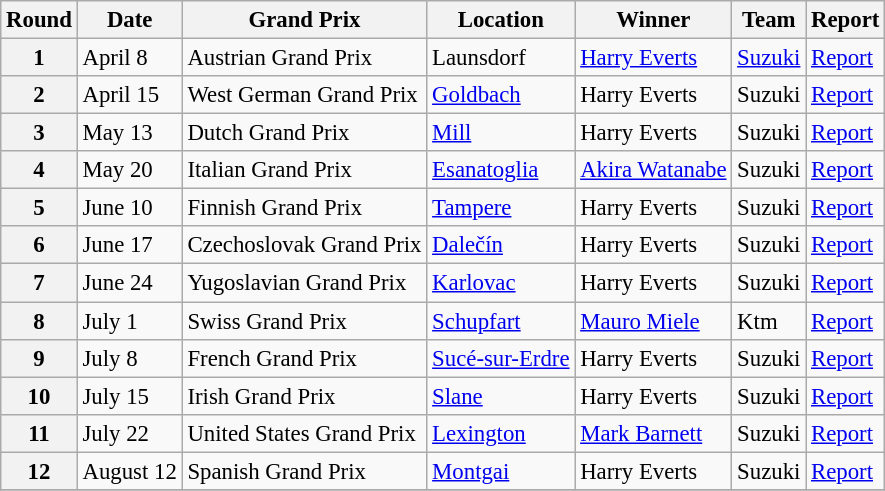<table class="wikitable" style="font-size: 95%;">
<tr>
<th align=center>Round</th>
<th align=center>Date</th>
<th align=center>Grand Prix</th>
<th align=center>Location</th>
<th align=center>Winner</th>
<th align=center>Team</th>
<th align=center>Report</th>
</tr>
<tr>
<th>1</th>
<td>April 8</td>
<td> Austrian Grand Prix</td>
<td>Launsdorf</td>
<td> <a href='#'>Harry Everts</a></td>
<td><a href='#'>Suzuki</a></td>
<td><a href='#'>Report</a></td>
</tr>
<tr>
<th>2</th>
<td>April 15</td>
<td> West German Grand Prix</td>
<td><a href='#'>Goldbach</a></td>
<td> Harry Everts</td>
<td>Suzuki</td>
<td><a href='#'>Report</a></td>
</tr>
<tr>
<th>3</th>
<td>May 13</td>
<td> Dutch Grand Prix</td>
<td><a href='#'>Mill</a></td>
<td> Harry Everts</td>
<td>Suzuki</td>
<td><a href='#'>Report</a></td>
</tr>
<tr>
<th>4</th>
<td>May 20</td>
<td> Italian Grand Prix</td>
<td><a href='#'>Esanatoglia</a></td>
<td> <a href='#'>Akira Watanabe</a></td>
<td>Suzuki</td>
<td><a href='#'>Report</a></td>
</tr>
<tr>
<th>5</th>
<td>June 10</td>
<td> Finnish Grand Prix</td>
<td><a href='#'>Tampere</a></td>
<td> Harry Everts</td>
<td>Suzuki</td>
<td><a href='#'>Report</a></td>
</tr>
<tr>
<th>6</th>
<td>June 17</td>
<td> Czechoslovak Grand Prix</td>
<td><a href='#'>Dalečín</a></td>
<td> Harry Everts</td>
<td>Suzuki</td>
<td><a href='#'>Report</a></td>
</tr>
<tr>
<th>7</th>
<td>June 24</td>
<td> Yugoslavian Grand Prix</td>
<td><a href='#'>Karlovac</a></td>
<td> Harry Everts</td>
<td>Suzuki</td>
<td><a href='#'>Report</a></td>
</tr>
<tr>
<th>8</th>
<td>July 1</td>
<td> Swiss Grand Prix</td>
<td><a href='#'>Schupfart</a></td>
<td> <a href='#'>Mauro Miele</a></td>
<td>Ktm</td>
<td><a href='#'>Report</a></td>
</tr>
<tr>
<th>9</th>
<td>July 8</td>
<td> French Grand Prix</td>
<td><a href='#'>Sucé-sur-Erdre</a></td>
<td> Harry Everts</td>
<td>Suzuki</td>
<td><a href='#'>Report</a></td>
</tr>
<tr>
<th>10</th>
<td>July 15</td>
<td> Irish Grand Prix</td>
<td><a href='#'>Slane</a></td>
<td> Harry Everts</td>
<td>Suzuki</td>
<td><a href='#'>Report</a></td>
</tr>
<tr>
<th>11</th>
<td>July 22</td>
<td> United States Grand Prix</td>
<td><a href='#'>Lexington</a></td>
<td> <a href='#'>Mark Barnett</a></td>
<td>Suzuki</td>
<td><a href='#'>Report</a></td>
</tr>
<tr>
<th>12</th>
<td>August 12</td>
<td> Spanish Grand Prix</td>
<td><a href='#'>Montgai</a></td>
<td> Harry Everts</td>
<td>Suzuki</td>
<td><a href='#'>Report</a></td>
</tr>
<tr>
</tr>
</table>
